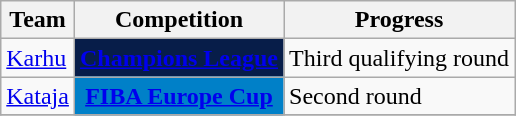<table class="wikitable sortable">
<tr>
<th>Team</th>
<th>Competition</th>
<th>Progress</th>
</tr>
<tr>
<td><a href='#'>Karhu</a></td>
<td rowspan="1" style="background-color:#071D49;color:#D0D3D4;text-align:center"><strong><a href='#'><span>Champions League</span></a></strong></td>
<td>Third qualifying round</td>
</tr>
<tr>
<td><a href='#'>Kataja</a></td>
<td style="background-color:#0080C8;color:white;text-align:center"><strong><a href='#'><span>FIBA Europe Cup</span></a></strong></td>
<td>Second round</td>
</tr>
<tr>
</tr>
</table>
